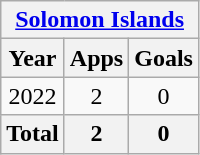<table class="wikitable" style="text-align:center">
<tr>
<th colspan=3><a href='#'>Solomon Islands</a></th>
</tr>
<tr>
<th>Year</th>
<th>Apps</th>
<th>Goals</th>
</tr>
<tr>
<td>2022</td>
<td>2</td>
<td>0</td>
</tr>
<tr>
<th>Total</th>
<th>2</th>
<th>0</th>
</tr>
</table>
